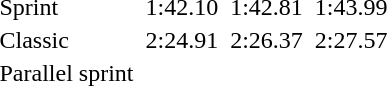<table>
<tr>
<td>Sprint</td>
<td></td>
<td>1:42.10</td>
<td></td>
<td>1:42.81</td>
<td></td>
<td>1:43.99</td>
</tr>
<tr>
<td>Classic</td>
<td></td>
<td>2:24.91</td>
<td></td>
<td>2:26.37</td>
<td></td>
<td>2:27.57</td>
</tr>
<tr>
<td>Parallel sprint</td>
<td colspan="2"></td>
<td colspan="2"></td>
<td colspan="2"></td>
</tr>
</table>
